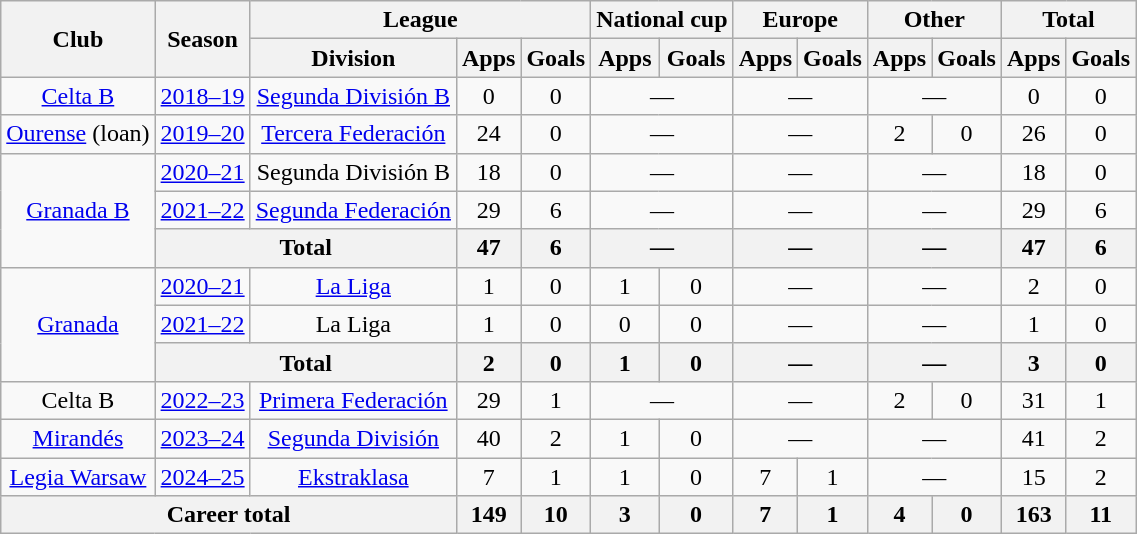<table class="wikitable" style="text-align:center">
<tr>
<th rowspan="2">Club</th>
<th rowspan="2">Season</th>
<th colspan="3">League</th>
<th colspan="2">National cup</th>
<th colspan="2">Europe</th>
<th colspan="2">Other</th>
<th colspan="2">Total</th>
</tr>
<tr>
<th>Division</th>
<th>Apps</th>
<th>Goals</th>
<th>Apps</th>
<th>Goals</th>
<th>Apps</th>
<th>Goals</th>
<th>Apps</th>
<th>Goals</th>
<th>Apps</th>
<th>Goals</th>
</tr>
<tr>
<td><a href='#'>Celta B</a></td>
<td><a href='#'>2018–19</a></td>
<td><a href='#'>Segunda División B</a></td>
<td>0</td>
<td>0</td>
<td colspan="2">—</td>
<td colspan="2">—</td>
<td colspan="2">—</td>
<td>0</td>
<td>0</td>
</tr>
<tr>
<td><a href='#'>Ourense</a> (loan)</td>
<td><a href='#'>2019–20</a></td>
<td><a href='#'>Tercera Federación</a></td>
<td>24</td>
<td>0</td>
<td colspan="2">—</td>
<td colspan="2">—</td>
<td>2</td>
<td>0</td>
<td>26</td>
<td>0</td>
</tr>
<tr>
<td rowspan="3"><a href='#'>Granada B</a></td>
<td><a href='#'>2020–21</a></td>
<td>Segunda División B</td>
<td>18</td>
<td>0</td>
<td colspan="2">—</td>
<td colspan="2">—</td>
<td colspan="2">—</td>
<td>18</td>
<td>0</td>
</tr>
<tr>
<td><a href='#'>2021–22</a></td>
<td><a href='#'>Segunda Federación</a></td>
<td>29</td>
<td>6</td>
<td colspan="2">—</td>
<td colspan="2">—</td>
<td colspan="2">—</td>
<td>29</td>
<td>6</td>
</tr>
<tr>
<th colspan="2">Total</th>
<th>47</th>
<th>6</th>
<th colspan="2">—</th>
<th colspan="2">—</th>
<th colspan="2">—</th>
<th>47</th>
<th>6</th>
</tr>
<tr>
<td rowspan="3"><a href='#'>Granada</a></td>
<td><a href='#'>2020–21</a></td>
<td><a href='#'>La Liga</a></td>
<td>1</td>
<td>0</td>
<td>1</td>
<td>0</td>
<td colspan="2">—</td>
<td colspan="2">—</td>
<td>2</td>
<td>0</td>
</tr>
<tr>
<td><a href='#'>2021–22</a></td>
<td>La Liga</td>
<td>1</td>
<td>0</td>
<td>0</td>
<td>0</td>
<td colspan="2">—</td>
<td colspan="2">—</td>
<td>1</td>
<td>0</td>
</tr>
<tr>
<th colspan="2">Total</th>
<th>2</th>
<th>0</th>
<th>1</th>
<th>0</th>
<th colspan="2">—</th>
<th colspan="2">—</th>
<th>3</th>
<th>0</th>
</tr>
<tr>
<td>Celta B</td>
<td><a href='#'>2022–23</a></td>
<td><a href='#'>Primera Federación</a></td>
<td>29</td>
<td>1</td>
<td colspan="2">—</td>
<td colspan="2">—</td>
<td>2</td>
<td>0</td>
<td>31</td>
<td>1</td>
</tr>
<tr>
<td><a href='#'>Mirandés</a></td>
<td><a href='#'>2023–24</a></td>
<td><a href='#'>Segunda División</a></td>
<td>40</td>
<td>2</td>
<td>1</td>
<td>0</td>
<td colspan="2">—</td>
<td colspan="2">—</td>
<td>41</td>
<td>2</td>
</tr>
<tr>
<td><a href='#'>Legia Warsaw</a></td>
<td><a href='#'>2024–25</a></td>
<td><a href='#'>Ekstraklasa</a></td>
<td>7</td>
<td>1</td>
<td>1</td>
<td>0</td>
<td>7</td>
<td>1</td>
<td colspan="2">—</td>
<td>15</td>
<td>2</td>
</tr>
<tr>
<th colspan="3">Career total</th>
<th>149</th>
<th>10</th>
<th>3</th>
<th>0</th>
<th>7</th>
<th>1</th>
<th>4</th>
<th>0</th>
<th>163</th>
<th>11</th>
</tr>
</table>
